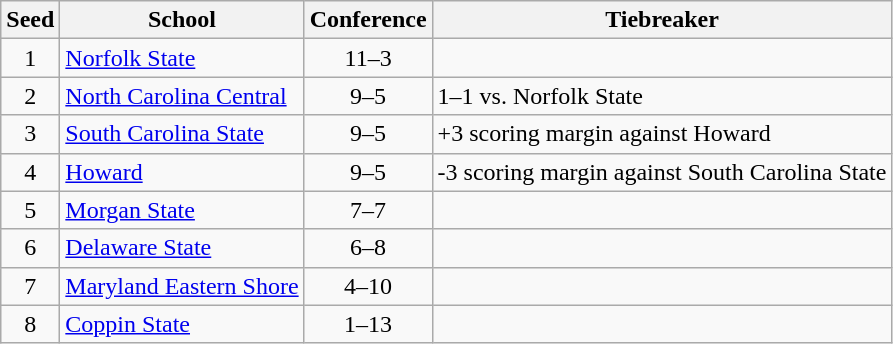<table class="wikitable" style="text-align:center">
<tr>
<th>Seed</th>
<th>School</th>
<th>Conference</th>
<th>Tiebreaker</th>
</tr>
<tr>
<td>1</td>
<td align="left"><a href='#'>Norfolk State</a></td>
<td>11–3</td>
<td></td>
</tr>
<tr>
<td>2</td>
<td align="left"><a href='#'>North Carolina Central</a></td>
<td>9–5</td>
<td align="left">1–1 vs. Norfolk State</td>
</tr>
<tr>
<td>3</td>
<td align="left"><a href='#'>South Carolina State</a></td>
<td>9–5</td>
<td align="left">+3 scoring margin against Howard</td>
</tr>
<tr>
<td>4</td>
<td align="left"><a href='#'>Howard</a></td>
<td>9–5</td>
<td align="left">-3 scoring margin against South Carolina State</td>
</tr>
<tr>
<td>5</td>
<td align="left"><a href='#'>Morgan State</a></td>
<td>7–7</td>
<td></td>
</tr>
<tr>
<td>6</td>
<td align="left"><a href='#'>Delaware State</a></td>
<td>6–8</td>
<td></td>
</tr>
<tr>
<td>7</td>
<td align="left"><a href='#'>Maryland Eastern Shore</a></td>
<td>4–10</td>
<td></td>
</tr>
<tr>
<td>8</td>
<td align="left"><a href='#'>Coppin State</a></td>
<td>1–13</td>
<td></td>
</tr>
</table>
